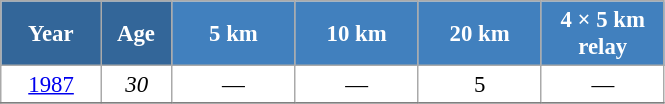<table class="wikitable" style="font-size:95%; text-align:center; border:grey solid 1px; border-collapse:collapse; background:#ffffff;">
<tr>
<th style="background-color:#369; color:white; width:60px;"> Year </th>
<th style="background-color:#369; color:white; width:40px;"> Age </th>
<th style="background-color:#4180be; color:white; width:75px;"> 5 km </th>
<th style="background-color:#4180be; color:white; width:75px;"> 10 km </th>
<th style="background-color:#4180be; color:white; width:75px;"> 20 km </th>
<th style="background-color:#4180be; color:white; width:75px;"> 4 × 5 km <br> relay </th>
</tr>
<tr>
<td><a href='#'>1987</a></td>
<td><em>30</em></td>
<td>—</td>
<td>—</td>
<td>5</td>
<td>—</td>
</tr>
<tr>
</tr>
</table>
